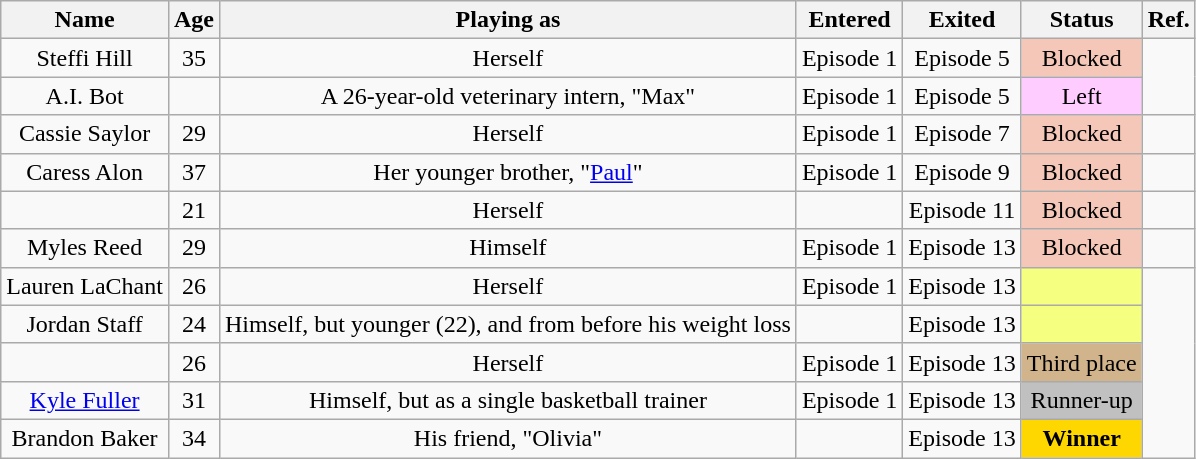<table class="wikitable" style="text-align:center;">
<tr>
<th>Name</th>
<th>Age</th>
<th>Playing as</th>
<th>Entered</th>
<th>Exited</th>
<th>Status</th>
<th>Ref.</th>
</tr>
<tr>
<td>Steffi Hill</td>
<td>35</td>
<td>Herself</td>
<td>Episode 1</td>
<td nowrap>Episode 5</td>
<td style="background:#f4c7b8;">Blocked</td>
<td rowspan="2"></td>
</tr>
<tr>
<td>A.I. Bot</td>
<td></td>
<td>A 26-year-old veterinary intern, "Max"</td>
<td>Episode 1</td>
<td>Episode 5</td>
<td style="background:#fcf;">Left</td>
</tr>
<tr>
<td>Cassie Saylor</td>
<td>29</td>
<td>Herself</td>
<td>Episode 1</td>
<td>Episode 7</td>
<td style="background:#f4c7b8;">Blocked</td>
<td></td>
</tr>
<tr>
<td>Caress Alon</td>
<td>37</td>
<td>Her younger brother, "<a href='#'>Paul</a>"</td>
<td>Episode 1</td>
<td>Episode 9</td>
<td style= "background:#f4c7b8;">Blocked</td>
<td></td>
</tr>
<tr>
<td></td>
<td>21</td>
<td>Herself</td>
<td></td>
<td>Episode 11</td>
<td style= "background:#f4c7b8;">Blocked</td>
<td></td>
</tr>
<tr>
<td>Myles Reed</td>
<td>29</td>
<td>Himself</td>
<td>Episode 1</td>
<td>Episode 13</td>
<td style="background:#f4c7b8;">Blocked</td>
<td></td>
</tr>
<tr>
<td>Lauren LaChant</td>
<td>26</td>
<td>Herself</td>
<td>Episode 1</td>
<td nowrap>Episode 13</td>
<td style="background:#F5FF80;"></td>
<td rowspan="5"></td>
</tr>
<tr>
<td>Jordan Staff</td>
<td>24</td>
<td>Himself, but younger (22), and from before his weight loss</td>
<td></td>
<td>Episode 13</td>
<td style="background:#F5FF80;"></td>
</tr>
<tr>
<td></td>
<td>26</td>
<td>Herself</td>
<td>Episode 1</td>
<td>Episode 13</td>
<td style="background:tan;">Third place</td>
</tr>
<tr>
<td><a href='#'>Kyle Fuller</a></td>
<td>31</td>
<td>Himself, but as a single basketball trainer</td>
<td>Episode 1</td>
<td>Episode 13</td>
<td style="background:silver;">Runner-up</td>
</tr>
<tr>
<td>Brandon Baker</td>
<td>34</td>
<td>His friend, "Olivia"</td>
<td></td>
<td>Episode 13</td>
<td bgcolor="gold"><strong>Winner</strong></td>
</tr>
</table>
